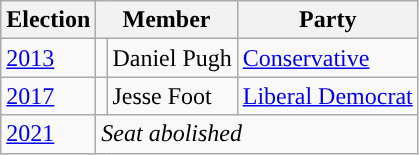<table class="wikitable">
<tr>
<th>Election</th>
<th colspan="2">Member</th>
<th>Party</th>
</tr>
<tr>
<td><a href='#'>2013</a></td>
<td rowspan="1" style="background-color: "></td>
<td rowspan="1">Daniel Pugh</td>
<td rowspan="1"><a href='#'>Conservative</a></td>
</tr>
<tr>
<td><a href='#'>2017</a></td>
<td rowspan="1" style="background-color: "></td>
<td rowspan="1">Jesse Foot</td>
<td rowspan="1"><a href='#'>Liberal Democrat</a></td>
</tr>
<tr>
<td><a href='#'>2021</a></td>
<td colspan="3"><em>Seat abolished</em></td>
</tr>
</table>
